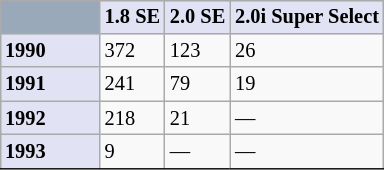<table class="wikitable collapsible collapsed" rules="all" style="float: right; border:solid 1px #1C1C1C; font-size:85%; empty-cells:show;">
<tr>
<td style="background-color:#99a9ba;"></td>
<th style="background-color:#e1e2f3">1.8 SE</th>
<th style="background-color:#e1e2f3">2.0 SE</th>
<th style="background-color:#e1e2f3">2.0i Super Select</th>
</tr>
<tr>
<td width=60 style="background-color:#e1e2f3;"><strong>1990</strong></td>
<td>372</td>
<td>123</td>
<td>26</td>
</tr>
<tr>
<td width=60 style="background-color:#e1e2f3;"><strong>1991</strong></td>
<td>241</td>
<td>79</td>
<td>19</td>
</tr>
<tr>
<td width=60 style="background-color:#e1e2f3;"><strong>1992</strong></td>
<td>218</td>
<td>21</td>
<td>—</td>
</tr>
<tr>
<td width=60 style="background-color:#e1e2f3;"><strong>1993</strong></td>
<td>9</td>
<td>—</td>
<td>—</td>
</tr>
<tr>
</tr>
</table>
